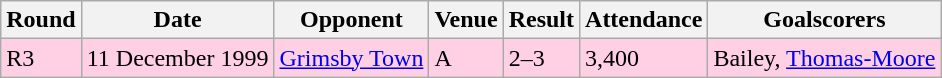<table class="wikitable">
<tr>
<th>Round</th>
<th>Date</th>
<th>Opponent</th>
<th>Venue</th>
<th>Result</th>
<th>Attendance</th>
<th>Goalscorers</th>
</tr>
<tr style="background-color: #ffd0e3;">
<td>R3</td>
<td>11 December 1999</td>
<td><a href='#'>Grimsby Town</a></td>
<td>A</td>
<td>2–3</td>
<td>3,400</td>
<td>Bailey, <a href='#'>Thomas-Moore</a></td>
</tr>
</table>
